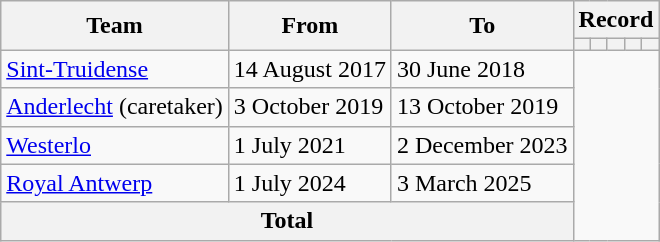<table class="wikitable" style="text-align: center">
<tr>
<th rowspan="2">Team</th>
<th rowspan="2">From</th>
<th rowspan="2">To</th>
<th colspan="8">Record</th>
</tr>
<tr>
<th></th>
<th></th>
<th></th>
<th></th>
<th></th>
</tr>
<tr>
<td align=left><a href='#'>Sint-Truidense</a></td>
<td align=left>14 August 2017</td>
<td align=left>30 June 2018<br></td>
</tr>
<tr>
<td align=left><a href='#'>Anderlecht</a> (caretaker)</td>
<td align=left>3 October 2019</td>
<td align=left>13 October 2019<br></td>
</tr>
<tr>
<td align=left><a href='#'>Westerlo</a></td>
<td align=left>1 July 2021</td>
<td align=left>2 December 2023<br></td>
</tr>
<tr>
<td align=left><a href='#'>Royal Antwerp</a></td>
<td align=left>1 July 2024</td>
<td align=left>3 March 2025<br></td>
</tr>
<tr>
<th colspan="3">Total<br></th>
</tr>
</table>
